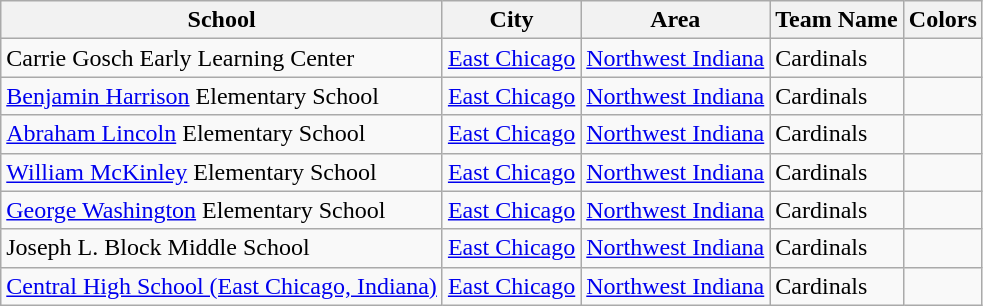<table class="wikitable sortable mw-collapsible">
<tr>
<th>School</th>
<th>City</th>
<th>Area</th>
<th>Team Name</th>
<th>Colors</th>
</tr>
<tr>
<td>Carrie Gosch Early Learning Center</td>
<td><a href='#'>East Chicago</a></td>
<td><a href='#'>Northwest Indiana</a></td>
<td>Cardinals</td>
<td> </td>
</tr>
<tr>
<td><a href='#'>Benjamin Harrison</a> Elementary School</td>
<td><a href='#'>East Chicago</a></td>
<td><a href='#'>Northwest Indiana</a></td>
<td>Cardinals</td>
<td> </td>
</tr>
<tr>
<td><a href='#'>Abraham Lincoln</a> Elementary School</td>
<td><a href='#'>East Chicago</a></td>
<td><a href='#'>Northwest Indiana</a></td>
<td>Cardinals</td>
<td> </td>
</tr>
<tr>
<td><a href='#'>William McKinley</a> Elementary School</td>
<td><a href='#'>East Chicago</a></td>
<td><a href='#'>Northwest Indiana</a></td>
<td>Cardinals</td>
<td> </td>
</tr>
<tr>
<td><a href='#'>George Washington</a> Elementary School</td>
<td><a href='#'>East Chicago</a></td>
<td><a href='#'>Northwest Indiana</a></td>
<td>Cardinals</td>
<td> </td>
</tr>
<tr>
<td>Joseph L. Block Middle School</td>
<td><a href='#'>East Chicago</a></td>
<td><a href='#'>Northwest Indiana</a></td>
<td>Cardinals</td>
<td> </td>
</tr>
<tr>
<td><a href='#'>Central High School (East Chicago, Indiana)</a></td>
<td><a href='#'>East Chicago</a></td>
<td><a href='#'>Northwest Indiana</a></td>
<td>Cardinals</td>
<td> </td>
</tr>
</table>
